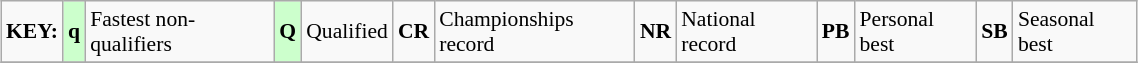<table class="wikitable" style="margin:0.5em auto; font-size:90%;position:relative;" width=60%>
<tr>
<td><strong>KEY:</strong></td>
<td bgcolor=ccffcc align=center><strong>q</strong></td>
<td>Fastest non-qualifiers</td>
<td bgcolor=ccffcc align=center><strong>Q</strong></td>
<td>Qualified</td>
<td align=center><strong>CR</strong></td>
<td>Championships record</td>
<td align=center><strong>NR</strong></td>
<td>National record</td>
<td align=center><strong>PB</strong></td>
<td>Personal best</td>
<td align=center><strong>SB</strong></td>
<td>Seasonal best</td>
</tr>
<tr>
</tr>
</table>
